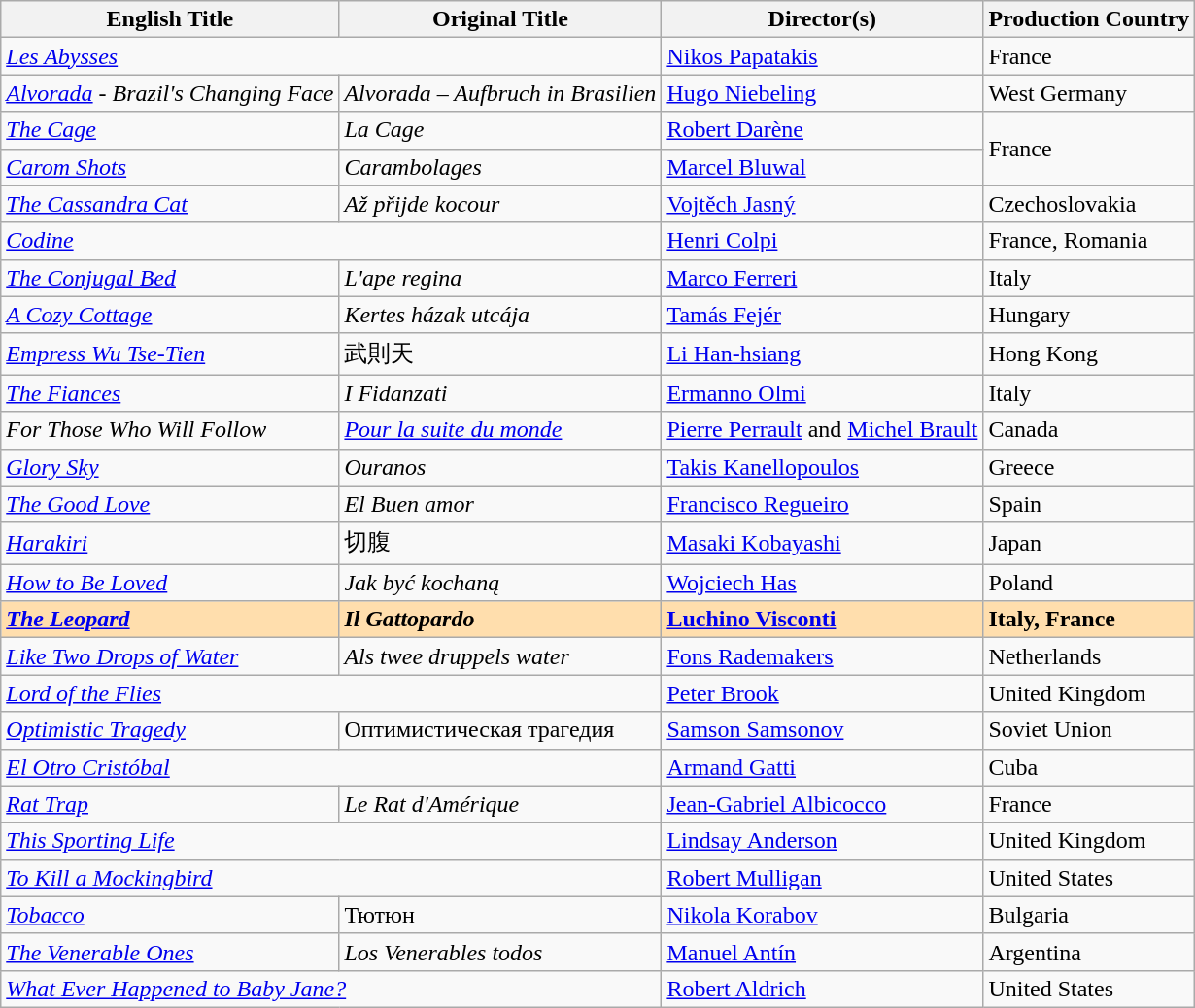<table class="wikitable">
<tr>
<th>English Title</th>
<th>Original Title</th>
<th>Director(s)</th>
<th>Production Country</th>
</tr>
<tr>
<td colspan="2"><em><a href='#'>Les Abysses</a></em></td>
<td><a href='#'>Nikos Papatakis</a></td>
<td>France</td>
</tr>
<tr>
<td><em><a href='#'>Alvorada</a> - Brazil's Changing Face</em></td>
<td><em>Alvorada – Aufbruch in Brasilien</em></td>
<td><a href='#'>Hugo Niebeling</a></td>
<td>West Germany</td>
</tr>
<tr>
<td><em><a href='#'>The Cage</a></em></td>
<td><em>La Cage</em></td>
<td><a href='#'>Robert Darène</a></td>
<td rowspan="2">France</td>
</tr>
<tr>
<td><em><a href='#'>Carom Shots</a></em></td>
<td><em>Carambolages</em></td>
<td><a href='#'>Marcel Bluwal</a></td>
</tr>
<tr>
<td><em><a href='#'>The Cassandra Cat</a></em></td>
<td><em>Až přijde kocour</em></td>
<td><a href='#'>Vojtěch Jasný</a></td>
<td>Czechoslovakia</td>
</tr>
<tr>
<td colspan="2"><em><a href='#'>Codine</a></em></td>
<td><a href='#'>Henri Colpi</a></td>
<td>France, Romania</td>
</tr>
<tr>
<td><em><a href='#'>The Conjugal Bed</a></em></td>
<td><em>L'ape regina</em></td>
<td><a href='#'>Marco Ferreri</a></td>
<td>Italy</td>
</tr>
<tr>
<td><em><a href='#'>A Cozy Cottage</a></em></td>
<td><em>Kertes házak utcája</em></td>
<td><a href='#'>Tamás Fejér</a></td>
<td>Hungary</td>
</tr>
<tr>
<td><em><a href='#'>Empress Wu Tse-Tien</a></em></td>
<td>武則天</td>
<td><a href='#'>Li Han-hsiang</a></td>
<td>Hong Kong</td>
</tr>
<tr>
<td><em><a href='#'>The Fiances</a></em></td>
<td><em>I Fidanzati</em></td>
<td><a href='#'>Ermanno Olmi</a></td>
<td>Italy</td>
</tr>
<tr>
<td><em>For Those Who Will Follow</em></td>
<td><em><a href='#'>Pour la suite du monde</a></em></td>
<td><a href='#'>Pierre Perrault</a> and <a href='#'>Michel Brault</a></td>
<td>Canada</td>
</tr>
<tr>
<td><em><a href='#'>Glory Sky</a></em></td>
<td><em>Ouranos</em></td>
<td><a href='#'>Takis Kanellopoulos</a></td>
<td>Greece</td>
</tr>
<tr>
<td><em><a href='#'>The Good Love</a></em></td>
<td><em>El Buen amor</em></td>
<td><a href='#'>Francisco Regueiro</a></td>
<td>Spain</td>
</tr>
<tr>
<td><em><a href='#'>Harakiri</a></em></td>
<td>切腹</td>
<td><a href='#'>Masaki Kobayashi</a></td>
<td>Japan</td>
</tr>
<tr>
<td><em><a href='#'>How to Be Loved</a></em></td>
<td><em>Jak być kochaną</em></td>
<td><a href='#'>Wojciech Has</a></td>
<td>Poland</td>
</tr>
<tr style="background:#FFDEAD;">
<td><strong><em><a href='#'>The Leopard</a></em></strong></td>
<td><strong><em>Il Gattopardo</em></strong></td>
<td><strong><a href='#'>Luchino Visconti</a></strong></td>
<td><strong>Italy, France</strong></td>
</tr>
<tr>
<td><em><a href='#'>Like Two Drops of Water</a></em></td>
<td><em>Als twee druppels water</em></td>
<td><a href='#'>Fons Rademakers</a></td>
<td>Netherlands</td>
</tr>
<tr>
<td colspan="2"><em><a href='#'>Lord of the Flies</a></em></td>
<td><a href='#'>Peter Brook</a></td>
<td>United Kingdom</td>
</tr>
<tr>
<td><em><a href='#'>Optimistic Tragedy</a></em></td>
<td>Оптимистическая трагедия</td>
<td><a href='#'>Samson Samsonov</a></td>
<td>Soviet Union</td>
</tr>
<tr>
<td colspan="2"><em><a href='#'>El Otro Cristóbal</a></em></td>
<td><a href='#'>Armand Gatti</a></td>
<td>Cuba</td>
</tr>
<tr>
<td><em><a href='#'>Rat Trap</a></em></td>
<td><em>Le Rat d'Amérique</em></td>
<td><a href='#'>Jean-Gabriel Albicocco</a></td>
<td>France</td>
</tr>
<tr>
<td colspan="2"><em><a href='#'>This Sporting Life</a></em></td>
<td><a href='#'>Lindsay Anderson</a></td>
<td>United Kingdom</td>
</tr>
<tr>
<td colspan="2"><em><a href='#'>To Kill a Mockingbird</a></em></td>
<td><a href='#'>Robert Mulligan</a></td>
<td>United States</td>
</tr>
<tr>
<td><em><a href='#'>Tobacco</a></em></td>
<td>Тютюн</td>
<td><a href='#'>Nikola Korabov</a></td>
<td>Bulgaria</td>
</tr>
<tr>
<td><em><a href='#'>The Venerable Ones</a></em></td>
<td><em>Los Venerables todos</em></td>
<td><a href='#'>Manuel Antín</a></td>
<td>Argentina</td>
</tr>
<tr>
<td colspan="2"><em><a href='#'>What Ever Happened to Baby Jane?</a></em></td>
<td><a href='#'>Robert Aldrich</a></td>
<td>United States</td>
</tr>
</table>
